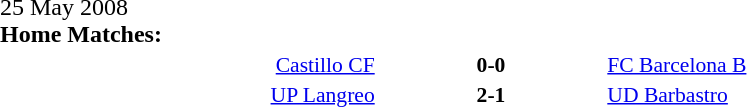<table width=100% cellspacing=1>
<tr>
<th width=20%></th>
<th width=12%></th>
<th width=20%></th>
<th></th>
</tr>
<tr>
<td>25 May 2008<br><strong>Home Matches:</strong></td>
</tr>
<tr style=font-size:90%>
<td align=right><a href='#'>Castillo CF</a></td>
<td align=center><strong>0-0</strong></td>
<td><a href='#'>FC Barcelona B</a></td>
</tr>
<tr style=font-size:90%>
<td align=right><a href='#'>UP Langreo</a></td>
<td align=center><strong>2-1</strong></td>
<td><a href='#'>UD Barbastro</a></td>
</tr>
</table>
